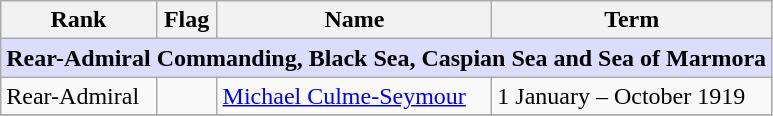<table class="wikitable">
<tr>
<th>Rank</th>
<th>Flag</th>
<th>Name</th>
<th>Term</th>
</tr>
<tr>
<td colspan="5" align="center" style="background:#dcdcfe;"><strong>Rear-Admiral Commanding, Black Sea, Caspian Sea and Sea of Marmora</strong></td>
</tr>
<tr>
<td>Rear-Admiral</td>
<td></td>
<td><a href='#'>Michael Culme-Seymour</a></td>
<td>1 January – October 1919</td>
</tr>
<tr>
</tr>
</table>
